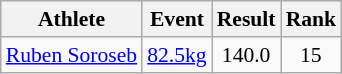<table class=wikitable style="font-size:90%">
<tr>
<th>Athlete</th>
<th>Event</th>
<th>Result</th>
<th>Rank</th>
</tr>
<tr>
<td><a href='#'>Ruben Soroseb</a></td>
<td><a href='#'>82.5kg</a></td>
<td style="text-align:center;">140.0</td>
<td style="text-align:center;">15</td>
</tr>
</table>
